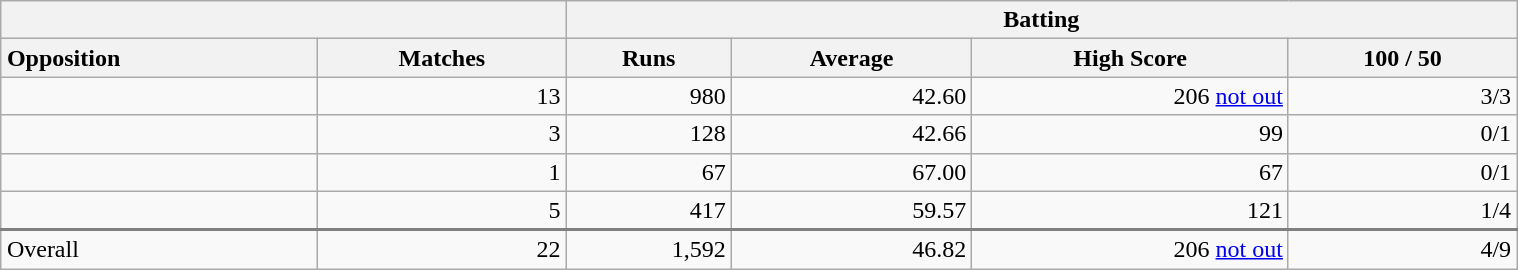<table class="wikitable" style="margin: 1em auto 1em auto" width="80%">
<tr>
<th colspan=2> </th>
<th colspan=4>Batting</th>
</tr>
<tr>
<th style="text-align:left;">Opposition</th>
<th>Matches</th>
<th>Runs</th>
<th>Average</th>
<th>High Score</th>
<th>100 / 50</th>
</tr>
<tr style="text-align:right;">
<td style="text-align:left;"></td>
<td>13</td>
<td>980</td>
<td>42.60</td>
<td>206 <a href='#'>not out</a></td>
<td>3/3</td>
</tr>
<tr style="text-align:right;">
<td style="text-align:left;"></td>
<td>3</td>
<td>128</td>
<td>42.66</td>
<td>99</td>
<td>0/1</td>
</tr>
<tr style="text-align:right;">
<td style="text-align:left;"></td>
<td>1</td>
<td>67</td>
<td>67.00</td>
<td>67</td>
<td>0/1</td>
</tr>
<tr style="text-align:right;">
<td style="text-align:left;"></td>
<td>5</td>
<td>417</td>
<td>59.57</td>
<td>121</td>
<td>1/4</td>
</tr>
<tr style="text-align:right; border-top:solid 2px grey;">
<td style="text-align:left;">Overall</td>
<td>22</td>
<td>1,592</td>
<td>46.82</td>
<td>206 <a href='#'>not out</a></td>
<td>4/9</td>
</tr>
</table>
